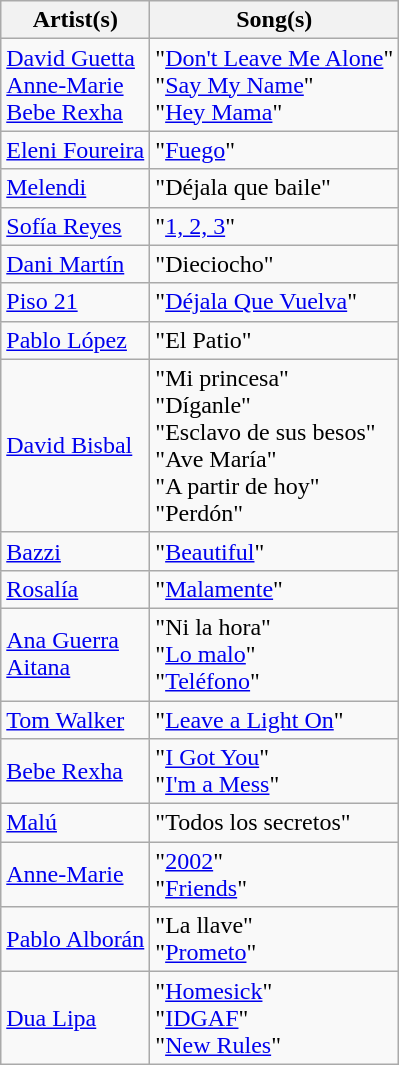<table class="wikitable">
<tr>
<th>Artist(s)</th>
<th>Song(s)</th>
</tr>
<tr>
<td><a href='#'>David Guetta</a> <br> <a href='#'>Anne-Marie</a> <br> <a href='#'>Bebe Rexha</a></td>
<td>"<a href='#'>Don't Leave Me Alone</a>"  <br> "<a href='#'>Say My Name</a>"  <br> "<a href='#'>Hey Mama</a>" </td>
</tr>
<tr>
<td><a href='#'>Eleni Foureira</a></td>
<td>"<a href='#'>Fuego</a>"</td>
</tr>
<tr>
<td><a href='#'>Melendi</a></td>
<td>"Déjala que baile"</td>
</tr>
<tr>
<td><a href='#'>Sofía Reyes</a></td>
<td>"<a href='#'>1, 2, 3</a>"</td>
</tr>
<tr>
<td><a href='#'>Dani Martín</a></td>
<td>"Dieciocho"</td>
</tr>
<tr>
<td><a href='#'>Piso 21</a></td>
<td>"<a href='#'>Déjala Que Vuelva</a>"</td>
</tr>
<tr>
<td><a href='#'>Pablo López</a></td>
<td>"El Patio"</td>
</tr>
<tr>
<td><a href='#'>David Bisbal</a></td>
<td>"Mi princesa" <br> "Díganle" <br> "Esclavo de sus besos" <br> "Ave María" <br> "A partir de hoy" <br> "Perdón"</td>
</tr>
<tr>
<td><a href='#'>Bazzi</a></td>
<td>"<a href='#'>Beautiful</a>"</td>
</tr>
<tr>
<td><a href='#'>Rosalía</a></td>
<td>"<a href='#'>Malamente</a>"</td>
</tr>
<tr>
<td><a href='#'>Ana Guerra</a><br><a href='#'>Aitana</a></td>
<td>"Ni la hora" <br>"<a href='#'>Lo malo</a>"<br>"<a href='#'>Teléfono</a>" </td>
</tr>
<tr>
<td><a href='#'>Tom Walker</a></td>
<td>"<a href='#'>Leave a Light On</a>"</td>
</tr>
<tr>
<td><a href='#'>Bebe Rexha</a></td>
<td>"<a href='#'>I Got You</a>" <br> "<a href='#'>I'm a Mess</a>"</td>
</tr>
<tr>
<td><a href='#'>Malú</a></td>
<td>"Todos los secretos"</td>
</tr>
<tr>
<td><a href='#'>Anne-Marie</a></td>
<td>"<a href='#'>2002</a>" <br> "<a href='#'>Friends</a>"</td>
</tr>
<tr>
<td><a href='#'>Pablo Alborán</a></td>
<td>"La llave"  <br> "<a href='#'>Prometo</a>"</td>
</tr>
<tr>
<td><a href='#'>Dua Lipa</a></td>
<td>"<a href='#'>Homesick</a>"  <br> "<a href='#'>IDGAF</a>" <br> "<a href='#'>New Rules</a>"</td>
</tr>
</table>
